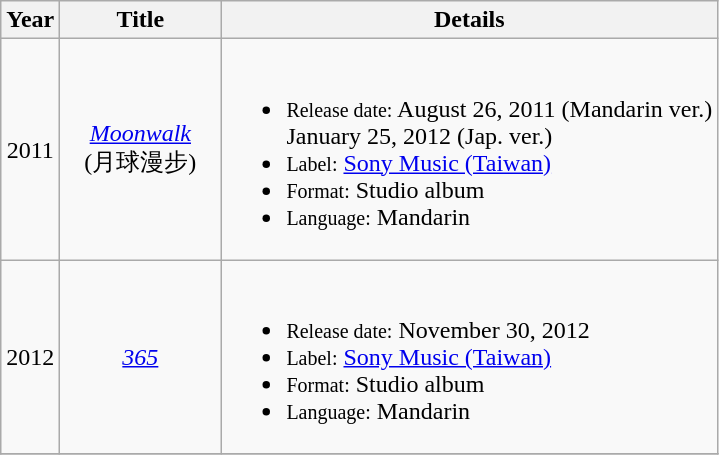<table class="wikitable">
<tr>
<th>Year</th>
<th style="width:100px">Title</th>
<th>Details</th>
</tr>
<tr>
<td style="text-align:center">2011</td>
<td style="text-align:center"><em><a href='#'>Moonwalk</a></em><br> (月球漫步)</td>
<td><br><ul><li><small>Release date:</small> August 26, 2011 (Mandarin ver.) <br>       January 25, 2012 (Jap. ver.)</li><li><small>Label:</small> <a href='#'>Sony Music (Taiwan)</a></li><li><small>Format:</small> Studio album</li><li><small>Language:</small> Mandarin</li></ul></td>
</tr>
<tr>
<td style="text-align:center">2012</td>
<td style="text-align:center"><em><a href='#'>365</a></em></td>
<td><br><ul><li><small>Release date:</small> November 30, 2012</li><li><small>Label:</small> <a href='#'>Sony Music (Taiwan)</a></li><li><small>Format:</small> Studio album</li><li><small>Language:</small> Mandarin</li></ul></td>
</tr>
<tr>
</tr>
</table>
